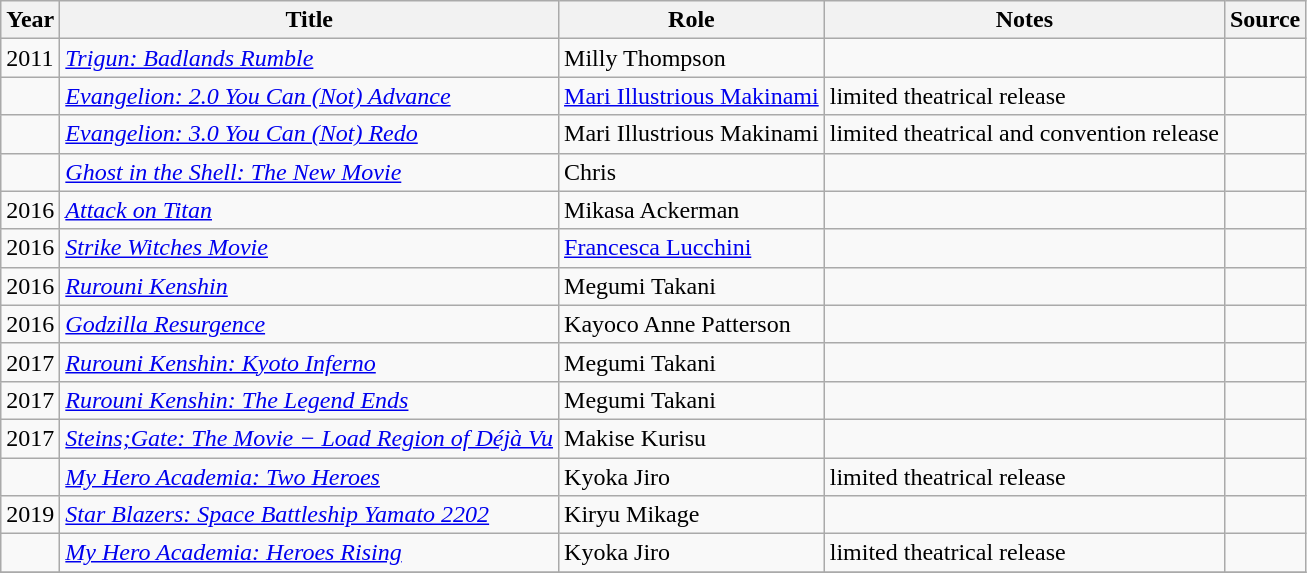<table class="wikitable sortable plainrowheaders">
<tr>
<th>Year</th>
<th>Title</th>
<th>Role</th>
<th class="unsortable">Notes</th>
<th class="unsortable">Source</th>
</tr>
<tr>
<td>2011</td>
<td><em><a href='#'>Trigun: Badlands Rumble</a></em></td>
<td>Milly Thompson</td>
<td></td>
<td></td>
</tr>
<tr>
<td></td>
<td><em><a href='#'>Evangelion: 2.0 You Can (Not) Advance</a></em></td>
<td><a href='#'>Mari Illustrious Makinami</a></td>
<td>limited theatrical release</td>
<td></td>
</tr>
<tr>
<td></td>
<td><em><a href='#'>Evangelion: 3.0 You Can (Not) Redo</a></em></td>
<td>Mari Illustrious Makinami</td>
<td>limited theatrical and convention release</td>
<td></td>
</tr>
<tr>
<td></td>
<td><em><a href='#'>Ghost in the Shell: The New Movie</a></em></td>
<td>Chris</td>
<td></td>
<td></td>
</tr>
<tr>
<td>2016</td>
<td><em><a href='#'>Attack on Titan</a></em></td>
<td>Mikasa Ackerman</td>
<td></td>
<td></td>
</tr>
<tr>
<td>2016</td>
<td><em><a href='#'>Strike Witches Movie</a></em></td>
<td><a href='#'>Francesca Lucchini</a></td>
<td></td>
<td></td>
</tr>
<tr>
<td>2016</td>
<td><em><a href='#'>Rurouni Kenshin</a></em></td>
<td>Megumi Takani</td>
<td></td>
<td></td>
</tr>
<tr>
<td>2016</td>
<td><em><a href='#'>Godzilla Resurgence</a></em></td>
<td>Kayoco Anne Patterson</td>
<td></td>
<td></td>
</tr>
<tr>
<td>2017</td>
<td><em><a href='#'>Rurouni Kenshin: Kyoto Inferno</a></em></td>
<td>Megumi Takani</td>
<td></td>
<td></td>
</tr>
<tr>
<td>2017</td>
<td><em><a href='#'>Rurouni Kenshin: The Legend Ends</a></em></td>
<td>Megumi Takani</td>
<td></td>
<td></td>
</tr>
<tr>
<td>2017</td>
<td><em><a href='#'>Steins;Gate: The Movie − Load Region of Déjà Vu</a></em></td>
<td>Makise Kurisu</td>
<td></td>
<td></td>
</tr>
<tr>
<td></td>
<td><em><a href='#'>My Hero Academia: Two Heroes</a></em></td>
<td>Kyoka Jiro</td>
<td>limited theatrical release</td>
<td></td>
</tr>
<tr>
<td>2019</td>
<td><em><a href='#'>Star Blazers: Space Battleship Yamato 2202</a></em></td>
<td>Kiryu Mikage</td>
<td></td>
<td></td>
</tr>
<tr>
<td></td>
<td><em><a href='#'>My Hero Academia: Heroes Rising</a></em></td>
<td>Kyoka Jiro</td>
<td>limited theatrical release</td>
<td></td>
</tr>
<tr>
</tr>
</table>
